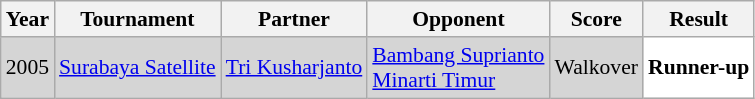<table class="sortable wikitable" style="font-size: 90%;">
<tr>
<th>Year</th>
<th>Tournament</th>
<th>Partner</th>
<th>Opponent</th>
<th>Score</th>
<th>Result</th>
</tr>
<tr style="background:#D5D5D5">
<td align="center">2005</td>
<td align="left"><a href='#'>Surabaya Satellite</a></td>
<td align="left"> <a href='#'>Tri Kusharjanto</a></td>
<td align="left"> <a href='#'>Bambang Suprianto</a><br> <a href='#'>Minarti Timur</a></td>
<td align="left">Walkover</td>
<td style="text-align:left; background:white"> <strong>Runner-up</strong></td>
</tr>
</table>
